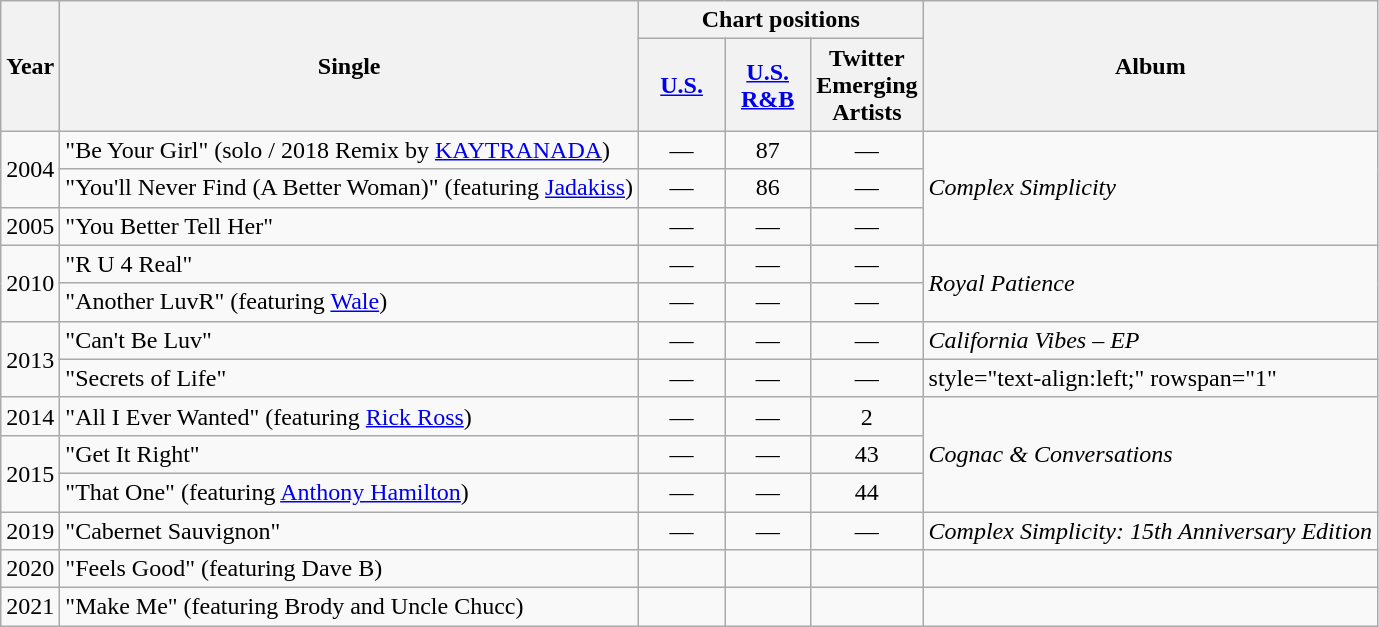<table class="wikitable">
<tr>
<th style="text-align:center;" rowspan="2">Year</th>
<th style="text-align:center;" rowspan="2">Single</th>
<th style="text-align:center;" colspan="3">Chart positions</th>
<th style="text-align:center;" rowspan="2">Album</th>
</tr>
<tr>
<th width="50"><a href='#'>U.S.</a></th>
<th width="50"><a href='#'>U.S. R&B</a></th>
<th width="50">Twitter Emerging Artists</th>
</tr>
<tr>
<td style="text-align:center;" rowspan="2">2004</td>
<td align="left">"Be Your Girl" (solo / 2018 Remix by <a href='#'>KAYTRANADA</a>)</td>
<td style="text-align:center;">—</td>
<td style="text-align:center;">87</td>
<td style="text-align:center;">—</td>
<td style="text-align:left;" rowspan="3"><em>Complex Simplicity</em></td>
</tr>
<tr>
<td align="left">"You'll Never Find (A Better Woman)" (featuring <a href='#'>Jadakiss</a>)</td>
<td style="text-align:center;">—</td>
<td style="text-align:center;">86</td>
<td style="text-align:center;">—</td>
</tr>
<tr>
<td style="text-align:center;">2005</td>
<td align="left">"You Better Tell Her"</td>
<td style="text-align:center;">—</td>
<td style="text-align:center;">—</td>
<td style="text-align:center;">—</td>
</tr>
<tr>
<td style="text-align:center;" rowspan="2">2010</td>
<td align="left">"R U 4 Real"</td>
<td style="text-align:center;">—</td>
<td style="text-align:center;">—</td>
<td style="text-align:center;">—</td>
<td style="text-align:left;" rowspan="2"><em>Royal Patience</em></td>
</tr>
<tr>
<td align="left">"Another LuvR" (featuring <a href='#'>Wale</a>)</td>
<td style="text-align:center;">—</td>
<td style="text-align:center;">—</td>
<td style="text-align:center;">—</td>
</tr>
<tr>
<td style="text-align:center;" rowspan="2">2013</td>
<td align="left">"Can't Be Luv"</td>
<td style="text-align:center;">—</td>
<td style="text-align:center;">—</td>
<td style="text-align:center;">—</td>
<td style="text-align:left;"><em>California Vibes – EP</em></td>
</tr>
<tr>
<td align="left">"Secrets of Life"</td>
<td style="text-align:center;">—</td>
<td style="text-align:center;">—</td>
<td style="text-align:center;">—</td>
<td>style="text-align:left;" rowspan="1" </td>
</tr>
<tr>
<td style="text-align:center;">2014</td>
<td align="left">"All I Ever Wanted" (featuring <a href='#'>Rick Ross</a>)</td>
<td style="text-align:center;">—</td>
<td style="text-align:center;">—</td>
<td style="text-align:center;">2</td>
<td style="text-align:left;" rowspan="3"><em>Cognac & Conversations</em></td>
</tr>
<tr>
<td style="text-align:center;" rowspan="2">2015</td>
<td align="left">"Get It Right"</td>
<td style="text-align:center;">—</td>
<td style="text-align:center;">—</td>
<td style="text-align:center;">43</td>
</tr>
<tr>
<td align="left">"That One" (featuring <a href='#'>Anthony Hamilton</a>)</td>
<td style="text-align:center;">—</td>
<td style="text-align:center;">—</td>
<td style="text-align:center;">44</td>
</tr>
<tr>
<td style="text-align:center;">2019</td>
<td align="left">"Cabernet Sauvignon"</td>
<td style="text-align:center;">—</td>
<td style="text-align:center;">—</td>
<td style="text-align:center;">—</td>
<td style="text-align:left;"><em>Complex Simplicity: 15th Anniversary Edition</em></td>
</tr>
<tr>
<td>2020</td>
<td>"Feels Good" (featuring Dave B)</td>
<td></td>
<td></td>
<td></td>
<td></td>
</tr>
<tr>
<td>2021</td>
<td>"Make Me" (featuring Brody and Uncle Chucc)</td>
<td></td>
<td></td>
<td></td>
<td></td>
</tr>
</table>
